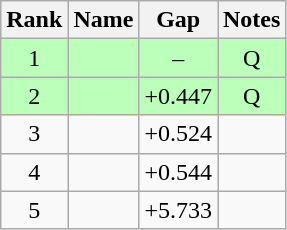<table class="wikitable" style="text-align:center">
<tr>
<th>Rank</th>
<th>Name</th>
<th>Gap</th>
<th>Notes</th>
</tr>
<tr bgcolor=bbffbb>
<td>1</td>
<td align=left></td>
<td>–</td>
<td>Q</td>
</tr>
<tr bgcolor=bbffbb>
<td>2</td>
<td align=left></td>
<td>+0.447</td>
<td>Q</td>
</tr>
<tr>
<td>3</td>
<td align=left></td>
<td>+0.524</td>
<td></td>
</tr>
<tr>
<td>4</td>
<td align=left></td>
<td>+0.544</td>
<td></td>
</tr>
<tr>
<td>5</td>
<td align=left></td>
<td>+5.733</td>
<td></td>
</tr>
</table>
